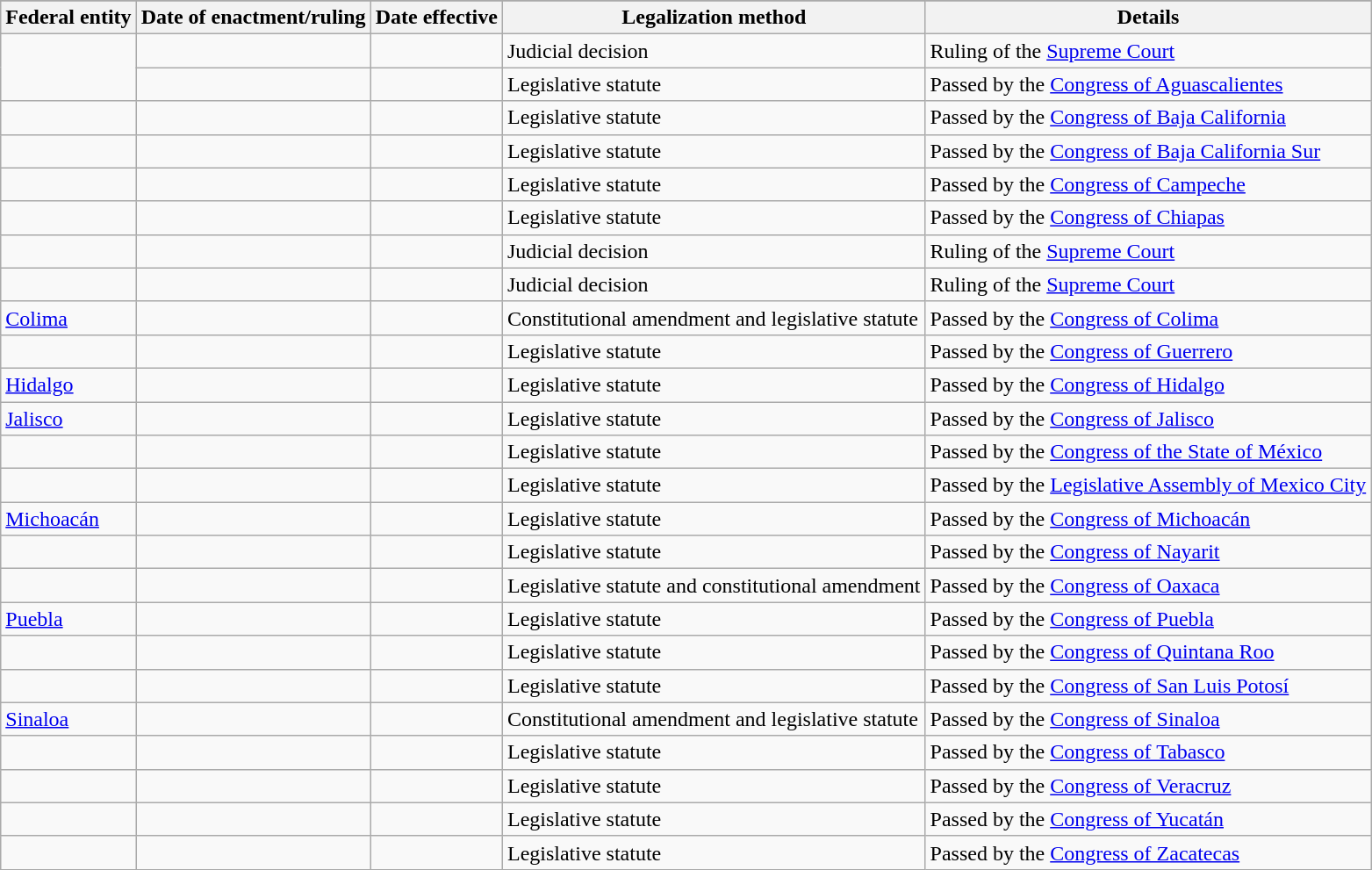<table class="wikitable sortable">
<tr>
</tr>
<tr>
<th>Federal entity</th>
<th>Date of enactment/ruling</th>
<th>Date effective</th>
<th>Legalization method</th>
<th>Details</th>
</tr>
<tr>
<td rowspan=2></td>
<td></td>
<td></td>
<td>Judicial decision</td>
<td>Ruling of the <a href='#'>Supreme Court</a></td>
</tr>
<tr>
<td></td>
<td></td>
<td>Legislative statute</td>
<td>Passed by the <a href='#'>Congress of Aguascalientes</a></td>
</tr>
<tr>
<td></td>
<td></td>
<td></td>
<td>Legislative statute</td>
<td>Passed by the <a href='#'>Congress of Baja California</a></td>
</tr>
<tr>
<td></td>
<td></td>
<td></td>
<td>Legislative statute</td>
<td>Passed by the <a href='#'>Congress of Baja California Sur</a></td>
</tr>
<tr>
<td></td>
<td></td>
<td></td>
<td>Legislative statute</td>
<td>Passed by the <a href='#'>Congress of Campeche</a></td>
</tr>
<tr>
<td></td>
<td></td>
<td></td>
<td>Legislative statute</td>
<td>Passed by the <a href='#'>Congress of Chiapas</a></td>
</tr>
<tr>
<td></td>
<td></td>
<td></td>
<td>Judicial decision</td>
<td>Ruling of the <a href='#'>Supreme Court</a></td>
</tr>
<tr>
<td></td>
<td></td>
<td></td>
<td>Judicial decision</td>
<td>Ruling of the <a href='#'>Supreme Court</a></td>
</tr>
<tr>
<td> <a href='#'>Colima</a></td>
<td></td>
<td></td>
<td>Constitutional amendment and legislative statute</td>
<td>Passed by the <a href='#'>Congress of Colima</a></td>
</tr>
<tr>
<td></td>
<td></td>
<td></td>
<td>Legislative statute</td>
<td>Passed by the <a href='#'>Congress of Guerrero</a></td>
</tr>
<tr>
<td> <a href='#'>Hidalgo</a></td>
<td></td>
<td></td>
<td>Legislative statute</td>
<td>Passed by the <a href='#'>Congress of Hidalgo</a></td>
</tr>
<tr>
<td> <a href='#'>Jalisco</a></td>
<td></td>
<td></td>
<td>Legislative statute</td>
<td>Passed by the <a href='#'>Congress of Jalisco</a></td>
</tr>
<tr>
<td></td>
<td></td>
<td></td>
<td>Legislative statute</td>
<td>Passed by the <a href='#'>Congress of the State of México</a></td>
</tr>
<tr>
<td></td>
<td></td>
<td></td>
<td>Legislative statute</td>
<td>Passed by the <a href='#'>Legislative Assembly of Mexico City</a></td>
</tr>
<tr>
<td> <a href='#'>Michoacán</a></td>
<td></td>
<td></td>
<td>Legislative statute</td>
<td>Passed by the <a href='#'>Congress of Michoacán</a></td>
</tr>
<tr>
<td></td>
<td></td>
<td></td>
<td>Legislative statute</td>
<td>Passed by the <a href='#'>Congress of Nayarit</a></td>
</tr>
<tr>
<td></td>
<td></td>
<td></td>
<td>Legislative statute and constitutional amendment</td>
<td>Passed by the <a href='#'>Congress of Oaxaca</a></td>
</tr>
<tr>
<td {{nowrap> <a href='#'>Puebla</a></td>
<td></td>
<td></td>
<td>Legislative statute</td>
<td>Passed by the <a href='#'>Congress of Puebla</a></td>
</tr>
<tr>
<td></td>
<td></td>
<td></td>
<td>Legislative statute</td>
<td>Passed by the <a href='#'>Congress of Quintana Roo</a></td>
</tr>
<tr>
<td></td>
<td></td>
<td></td>
<td>Legislative statute</td>
<td>Passed by the <a href='#'>Congress of San Luis Potosí</a></td>
</tr>
<tr>
<td> <a href='#'>Sinaloa</a></td>
<td></td>
<td></td>
<td>Constitutional amendment and legislative statute</td>
<td>Passed by the <a href='#'>Congress of Sinaloa</a></td>
</tr>
<tr>
<td></td>
<td></td>
<td></td>
<td>Legislative statute</td>
<td>Passed by the <a href='#'>Congress of Tabasco</a></td>
</tr>
<tr>
<td></td>
<td></td>
<td></td>
<td>Legislative statute</td>
<td>Passed by the <a href='#'>Congress of Veracruz</a></td>
</tr>
<tr>
<td></td>
<td></td>
<td></td>
<td>Legislative statute</td>
<td>Passed by the <a href='#'>Congress of Yucatán</a></td>
</tr>
<tr>
<td></td>
<td></td>
<td></td>
<td>Legislative statute</td>
<td>Passed by the <a href='#'>Congress of Zacatecas</a></td>
</tr>
</table>
